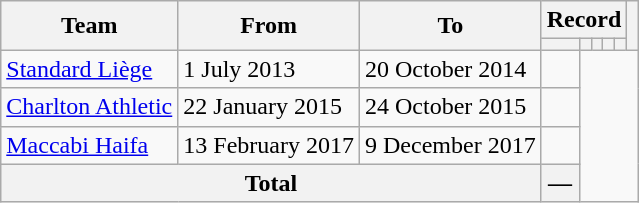<table class=wikitable style="text-align: center">
<tr>
<th rowspan=2>Team</th>
<th rowspan=2>From</th>
<th rowspan=2>To</th>
<th colspan=5>Record</th>
<th rowspan=2></th>
</tr>
<tr>
<th></th>
<th></th>
<th></th>
<th></th>
<th></th>
</tr>
<tr>
<td align=left><a href='#'>Standard Liège</a></td>
<td align=left>1 July 2013</td>
<td align=left>20 October 2014<br></td>
<td></td>
</tr>
<tr>
<td align=left><a href='#'>Charlton Athletic</a></td>
<td align=left>22 January 2015</td>
<td align=left>24 October 2015<br></td>
<td></td>
</tr>
<tr>
<td align=left><a href='#'>Maccabi Haifa</a></td>
<td align=left>13 February 2017</td>
<td align=left>9 December 2017<br></td>
<td></td>
</tr>
<tr>
<th colspan=3>Total<br></th>
<th>—</th>
</tr>
</table>
